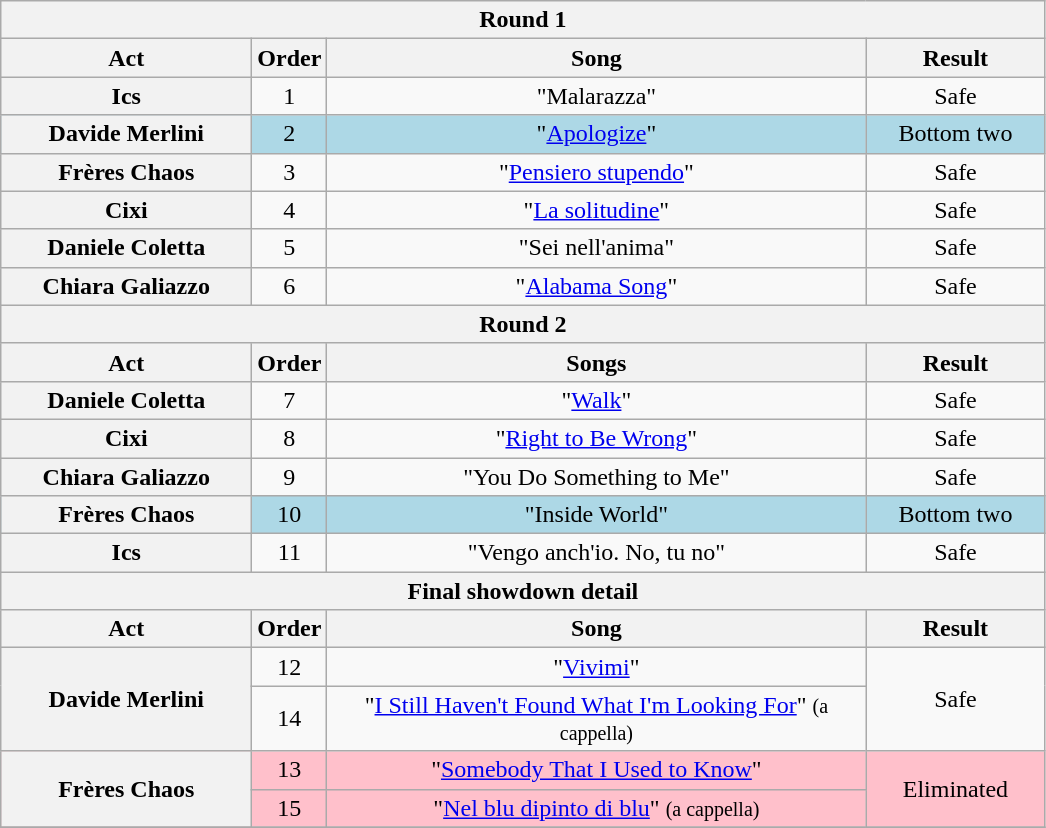<table class="wikitable plainrowheaders" style="text-align:center;">
<tr>
<th colspan="4">Round 1</th>
</tr>
<tr>
<th scope="col" style="width:10em;">Act</th>
<th scope="col">Order</th>
<th scope="col" style="width:22em;">Song</th>
<th scope="col" style="width:7em;">Result</th>
</tr>
<tr>
<th scope="row">Ics</th>
<td>1</td>
<td>"Malarazza"</td>
<td>Safe</td>
</tr>
<tr style="background:lightblue;">
<th scope="row">Davide Merlini</th>
<td>2</td>
<td>"<a href='#'>Apologize</a>"</td>
<td>Bottom two</td>
</tr>
<tr>
<th scope="row">Frères Chaos</th>
<td>3</td>
<td>"<a href='#'>Pensiero stupendo</a>"</td>
<td>Safe</td>
</tr>
<tr>
<th scope="row">Cixi</th>
<td>4</td>
<td>"<a href='#'>La solitudine</a>"</td>
<td>Safe</td>
</tr>
<tr>
<th scope="row">Daniele Coletta</th>
<td>5</td>
<td>"Sei nell'anima"</td>
<td>Safe</td>
</tr>
<tr>
<th scope="row">Chiara Galiazzo</th>
<td>6</td>
<td>"<a href='#'>Alabama Song</a>"</td>
<td>Safe</td>
</tr>
<tr>
<th colspan="4">Round 2</th>
</tr>
<tr>
<th scope="col" style="width:10em;">Act</th>
<th scope="col">Order</th>
<th scope="col" style="width:22em;">Songs</th>
<th scope="col" style="width:7em;">Result</th>
</tr>
<tr>
<th scope="row">Daniele Coletta</th>
<td>7</td>
<td>"<a href='#'>Walk</a>"</td>
<td>Safe</td>
</tr>
<tr>
<th scope="row">Cixi</th>
<td>8</td>
<td>"<a href='#'>Right to Be Wrong</a>"</td>
<td>Safe</td>
</tr>
<tr>
<th scope="row">Chiara Galiazzo</th>
<td>9</td>
<td>"You Do Something to Me"</td>
<td>Safe</td>
</tr>
<tr style="background:lightblue;">
<th scope="row">Frères Chaos</th>
<td>10</td>
<td>"Inside World"</td>
<td>Bottom two</td>
</tr>
<tr>
<th scope="row">Ics</th>
<td>11</td>
<td>"Vengo anch'io. No, tu no"</td>
<td>Safe</td>
</tr>
<tr>
<th colspan="4">Final showdown detail</th>
</tr>
<tr>
<th scope="col" style="width:10em;">Act</th>
<th scope="col">Order</th>
<th scope="col" style="width:22em;">Song</th>
<th scope="col" style="width:7em;">Result</th>
</tr>
<tr>
<th scope="row" rowspan="2">Davide Merlini</th>
<td>12</td>
<td>"<a href='#'>Vivimi</a>"</td>
<td rowspan="2">Safe</td>
</tr>
<tr>
<td>14</td>
<td>"<a href='#'>I Still Haven't Found What I'm Looking For</a>" <small>(a cappella)</small></td>
</tr>
<tr style="background:pink;">
<th scope="row" rowspan="2">Frères Chaos</th>
<td>13</td>
<td>"<a href='#'>Somebody That I Used to Know</a>"</td>
<td rowspan="2">Eliminated</td>
</tr>
<tr style="background:pink;">
<td>15</td>
<td>"<a href='#'>Nel blu dipinto di blu</a>" <small>(a cappella)</small></td>
</tr>
<tr>
</tr>
</table>
